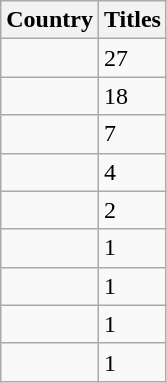<table class="wikitable sortable">
<tr>
<th>Country</th>
<th>Titles</th>
</tr>
<tr>
<td></td>
<td>27</td>
</tr>
<tr>
<td></td>
<td>18</td>
</tr>
<tr>
<td></td>
<td>7</td>
</tr>
<tr>
<td></td>
<td>4</td>
</tr>
<tr>
<td></td>
<td>2</td>
</tr>
<tr>
<td></td>
<td>1</td>
</tr>
<tr>
<td></td>
<td>1</td>
</tr>
<tr>
<td></td>
<td>1</td>
</tr>
<tr>
<td></td>
<td>1</td>
</tr>
</table>
